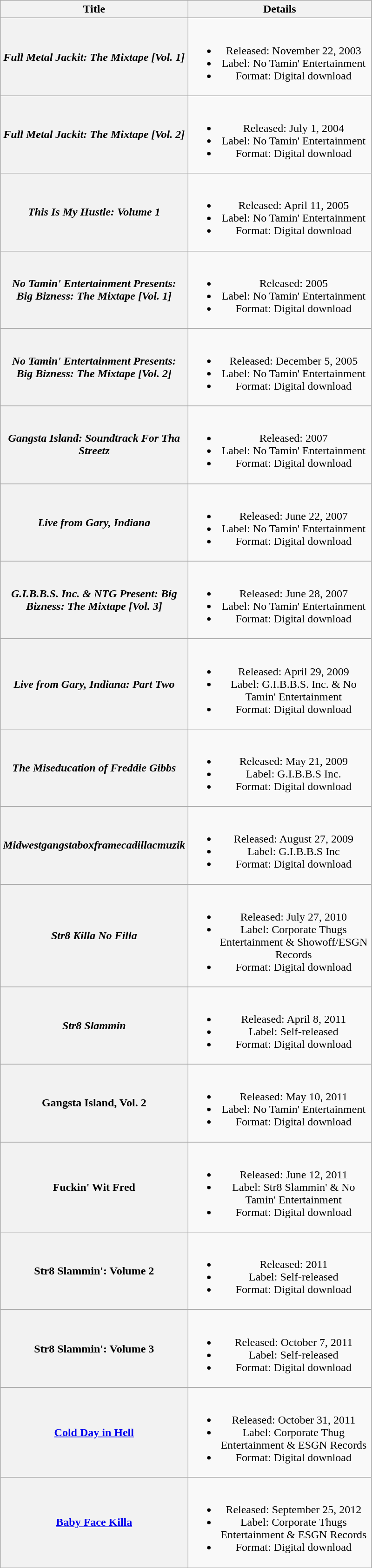<table class="wikitable plainrowheaders" style="text-align:center;">
<tr>
<th scope="col" style="width:11em;">Title</th>
<th scope="col" style="width:16em;">Details</th>
</tr>
<tr>
<th scope="row"><em>Full Metal Jackit: The Mixtape [Vol. 1]</em></th>
<td><br><ul><li>Released: November 22, 2003</li><li>Label: No Tamin' Entertainment</li><li>Format: Digital download</li></ul></td>
</tr>
<tr>
<th scope="row"><em>Full Metal Jackit: The Mixtape [Vol. 2]</em></th>
<td><br><ul><li>Released: July 1, 2004</li><li>Label: No Tamin' Entertainment</li><li>Format: Digital download</li></ul></td>
</tr>
<tr>
<th scope="row"><em>This Is My Hustle: Volume 1</em></th>
<td><br><ul><li>Released: April 11, 2005</li><li>Label: No Tamin' Entertainment</li><li>Format: Digital download</li></ul></td>
</tr>
<tr>
<th scope="row"><em>No Tamin' Entertainment Presents: Big Bizness: The Mixtape [Vol. 1]</em></th>
<td><br><ul><li>Released: 2005</li><li>Label: No Tamin' Entertainment</li><li>Format: Digital download</li></ul></td>
</tr>
<tr>
<th scope="row"><em>No Tamin' Entertainment Presents: Big Bizness: The Mixtape [Vol. 2]</em></th>
<td><br><ul><li>Released: December 5, 2005</li><li>Label: No Tamin' Entertainment</li><li>Format: Digital download</li></ul></td>
</tr>
<tr>
<th scope="row"><em>Gangsta Island: Soundtrack For Tha Streetz</em></th>
<td><br><ul><li>Released: 2007</li><li>Label: No Tamin' Entertainment</li><li>Format: Digital download</li></ul></td>
</tr>
<tr>
<th scope="row"><em>Live from Gary, Indiana</em></th>
<td><br><ul><li>Released: June 22, 2007</li><li>Label: No Tamin' Entertainment</li><li>Format: Digital download</li></ul></td>
</tr>
<tr>
<th scope="row"><em>G.I.B.B.S. Inc. & NTG Present: Big Bizness: The Mixtape [Vol. 3]</em></th>
<td><br><ul><li>Released: June 28, 2007</li><li>Label: No Tamin' Entertainment</li><li>Format: Digital download</li></ul></td>
</tr>
<tr>
<th scope="row"><em>Live from Gary, Indiana: Part Two</em></th>
<td><br><ul><li>Released: April 29, 2009</li><li>Label: G.I.B.B.S. Inc. & No Tamin' Entertainment</li><li>Format: Digital download</li></ul></td>
</tr>
<tr>
<th scope="row"><em>The Miseducation of Freddie Gibbs</em></th>
<td><br><ul><li>Released: May 21, 2009</li><li>Label: G.I.B.B.S Inc.</li><li>Format: Digital download</li></ul></td>
</tr>
<tr>
<th scope="row"><em>Midwestgangstaboxframecadillacmuzik</em></th>
<td><br><ul><li>Released: August 27, 2009</li><li>Label: G.I.B.B.S Inc</li><li>Format: Digital download</li></ul></td>
</tr>
<tr>
<th scope="row"><em>Str8 Killa No Filla</em></th>
<td><br><ul><li>Released: July 27, 2010</li><li>Label: Corporate Thugs Entertainment & Showoff/ESGN Records</li><li>Format: Digital download</li></ul></td>
</tr>
<tr>
<th scope="row"><em>Str8 Slammin<strong></th>
<td><br><ul><li>Released: April 8, 2011</li><li>Label: Self-released</li><li>Format: Digital download</li></ul></td>
</tr>
<tr>
<th scope="row"></em>Gangsta Island, Vol. 2<em></th>
<td><br><ul><li>Released: May 10, 2011</li><li>Label: No Tamin' Entertainment</li><li>Format: Digital download</li></ul></td>
</tr>
<tr>
<th scope="row"></em>Fuckin' Wit Fred<em></th>
<td><br><ul><li>Released: June 12, 2011</li><li>Label: Str8 Slammin' & No Tamin' Entertainment</li><li>Format: Digital download</li></ul></td>
</tr>
<tr>
<th scope="row"></em>Str8 Slammin': Volume 2<em></th>
<td><br><ul><li>Released: 2011</li><li>Label: Self-released</li><li>Format: Digital download</li></ul></td>
</tr>
<tr>
<th scope="row"></em>Str8 Slammin': Volume 3<em></th>
<td><br><ul><li>Released: October 7, 2011</li><li>Label: Self-released</li><li>Format: Digital download</li></ul></td>
</tr>
<tr>
<th scope="row"></em><a href='#'>Cold Day in Hell</a><em></th>
<td><br><ul><li>Released: October 31, 2011</li><li>Label: Corporate Thug Entertainment & ESGN Records</li><li>Format: Digital download</li></ul></td>
</tr>
<tr>
<th scope="row"></em><a href='#'>Baby Face Killa</a><em></th>
<td><br><ul><li>Released: September 25, 2012</li><li>Label: Corporate Thugs Entertainment & ESGN Records</li><li>Format: Digital download</li></ul></td>
</tr>
</table>
